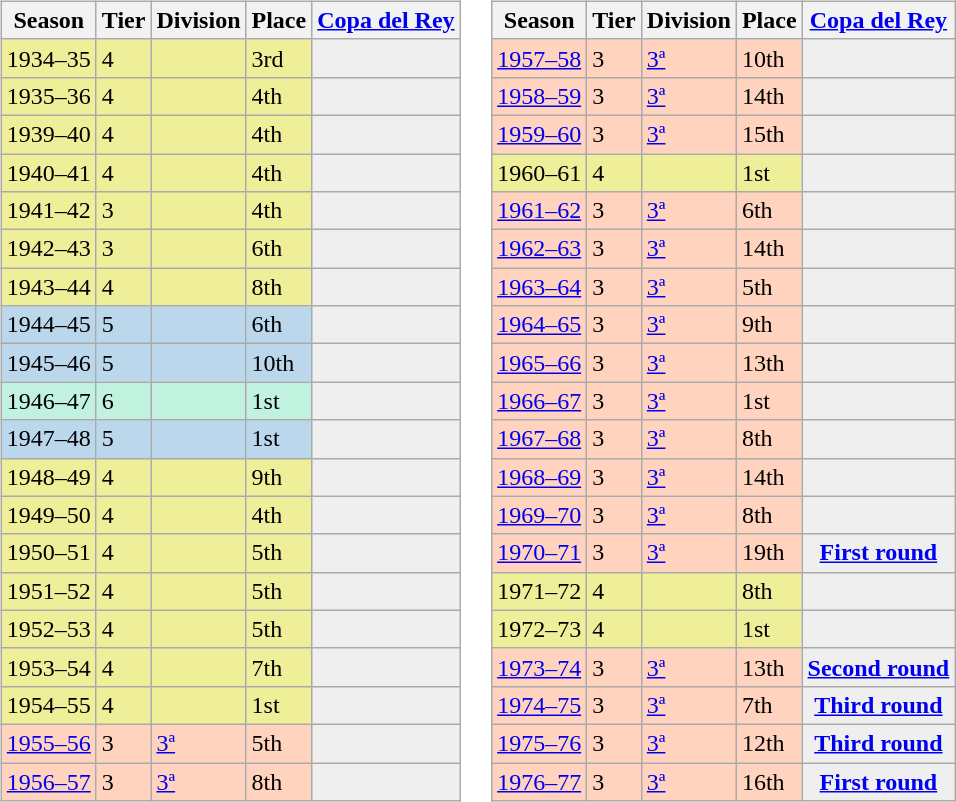<table>
<tr>
<td valign="top" width=0%><br><table class="wikitable">
<tr style="background:#f0f6fa;">
<th>Season</th>
<th>Tier</th>
<th>Division</th>
<th>Place</th>
<th><a href='#'>Copa del Rey</a></th>
</tr>
<tr>
<td style="background:#EFEF99;">1934–35</td>
<td style="background:#EFEF99;">4</td>
<td style="background:#EFEF99;"></td>
<td style="background:#EFEF99;">3rd</td>
<th style="background:#efefef;"></th>
</tr>
<tr>
<td style="background:#EFEF99;">1935–36</td>
<td style="background:#EFEF99;">4</td>
<td style="background:#EFEF99;"></td>
<td style="background:#EFEF99;">4th</td>
<th style="background:#efefef;"></th>
</tr>
<tr>
<td style="background:#EFEF99;">1939–40</td>
<td style="background:#EFEF99;">4</td>
<td style="background:#EFEF99;"></td>
<td style="background:#EFEF99;">4th</td>
<th style="background:#efefef;"></th>
</tr>
<tr>
<td style="background:#EFEF99;">1940–41</td>
<td style="background:#EFEF99;">4</td>
<td style="background:#EFEF99;"></td>
<td style="background:#EFEF99;">4th</td>
<th style="background:#efefef;"></th>
</tr>
<tr>
<td style="background:#EFEF99;">1941–42</td>
<td style="background:#EFEF99;">3</td>
<td style="background:#EFEF99;"></td>
<td style="background:#EFEF99;">4th</td>
<th style="background:#efefef;"></th>
</tr>
<tr>
<td style="background:#EFEF99;">1942–43</td>
<td style="background:#EFEF99;">3</td>
<td style="background:#EFEF99;"></td>
<td style="background:#EFEF99;">6th</td>
<th style="background:#efefef;"></th>
</tr>
<tr>
<td style="background:#EFEF99;">1943–44</td>
<td style="background:#EFEF99;">4</td>
<td style="background:#EFEF99;"></td>
<td style="background:#EFEF99;">8th</td>
<th style="background:#efefef;"></th>
</tr>
<tr>
<td style="background:#BBD7EC;">1944–45</td>
<td style="background:#BBD7EC;">5</td>
<td style="background:#BBD7EC;"></td>
<td style="background:#BBD7EC;">6th</td>
<th style="background:#efefef;"></th>
</tr>
<tr>
<td style="background:#BBD7EC;">1945–46</td>
<td style="background:#BBD7EC;">5</td>
<td style="background:#BBD7EC;"></td>
<td style="background:#BBD7EC;">10th</td>
<th style="background:#efefef;"></th>
</tr>
<tr>
<td style="background:#C0F2DF;">1946–47</td>
<td style="background:#C0F2DF;">6</td>
<td style="background:#C0F2DF;"></td>
<td style="background:#C0F2DF;">1st</td>
<th style="background:#efefef;"></th>
</tr>
<tr>
<td style="background:#BBD7EC;">1947–48</td>
<td style="background:#BBD7EC;">5</td>
<td style="background:#BBD7EC;"></td>
<td style="background:#BBD7EC;">1st</td>
<th style="background:#efefef;"></th>
</tr>
<tr>
<td style="background:#EFEF99;">1948–49</td>
<td style="background:#EFEF99;">4</td>
<td style="background:#EFEF99;"></td>
<td style="background:#EFEF99;">9th</td>
<th style="background:#efefef;"></th>
</tr>
<tr>
<td style="background:#EFEF99;">1949–50</td>
<td style="background:#EFEF99;">4</td>
<td style="background:#EFEF99;"></td>
<td style="background:#EFEF99;">4th</td>
<th style="background:#efefef;"></th>
</tr>
<tr>
<td style="background:#EFEF99;">1950–51</td>
<td style="background:#EFEF99;">4</td>
<td style="background:#EFEF99;"></td>
<td style="background:#EFEF99;">5th</td>
<th style="background:#efefef;"></th>
</tr>
<tr>
<td style="background:#EFEF99;">1951–52</td>
<td style="background:#EFEF99;">4</td>
<td style="background:#EFEF99;"></td>
<td style="background:#EFEF99;">5th</td>
<th style="background:#efefef;"></th>
</tr>
<tr>
<td style="background:#EFEF99;">1952–53</td>
<td style="background:#EFEF99;">4</td>
<td style="background:#EFEF99;"></td>
<td style="background:#EFEF99;">5th</td>
<th style="background:#efefef;"></th>
</tr>
<tr>
<td style="background:#EFEF99;">1953–54</td>
<td style="background:#EFEF99;">4</td>
<td style="background:#EFEF99;"></td>
<td style="background:#EFEF99;">7th</td>
<th style="background:#efefef;"></th>
</tr>
<tr>
<td style="background:#EFEF99;">1954–55</td>
<td style="background:#EFEF99;">4</td>
<td style="background:#EFEF99;"></td>
<td style="background:#EFEF99;">1st</td>
<th style="background:#efefef;"></th>
</tr>
<tr>
<td style="background:#FFD3BD;"><a href='#'>1955–56</a></td>
<td style="background:#FFD3BD;">3</td>
<td style="background:#FFD3BD;"><a href='#'>3ª</a></td>
<td style="background:#FFD3BD;">5th</td>
<th style="background:#efefef;"></th>
</tr>
<tr>
<td style="background:#FFD3BD;"><a href='#'>1956–57</a></td>
<td style="background:#FFD3BD;">3</td>
<td style="background:#FFD3BD;"><a href='#'>3ª</a></td>
<td style="background:#FFD3BD;">8th</td>
<th style="background:#efefef;"></th>
</tr>
</table>
</td>
<td valign="top" width=0%><br><table class="wikitable">
<tr style="background:#f0f6fa;">
<th>Season</th>
<th>Tier</th>
<th>Division</th>
<th>Place</th>
<th><a href='#'>Copa del Rey</a></th>
</tr>
<tr>
<td style="background:#FFD3BD;"><a href='#'>1957–58</a></td>
<td style="background:#FFD3BD;">3</td>
<td style="background:#FFD3BD;"><a href='#'>3ª</a></td>
<td style="background:#FFD3BD;">10th</td>
<th style="background:#efefef;"></th>
</tr>
<tr>
<td style="background:#FFD3BD;"><a href='#'>1958–59</a></td>
<td style="background:#FFD3BD;">3</td>
<td style="background:#FFD3BD;"><a href='#'>3ª</a></td>
<td style="background:#FFD3BD;">14th</td>
<th style="background:#efefef;"></th>
</tr>
<tr>
<td style="background:#FFD3BD;"><a href='#'>1959–60</a></td>
<td style="background:#FFD3BD;">3</td>
<td style="background:#FFD3BD;"><a href='#'>3ª</a></td>
<td style="background:#FFD3BD;">15th</td>
<td style="background:#efefef;"></td>
</tr>
<tr>
<td style="background:#EFEF99;">1960–61</td>
<td style="background:#EFEF99;">4</td>
<td style="background:#EFEF99;"></td>
<td style="background:#EFEF99;">1st</td>
<th style="background:#efefef;"></th>
</tr>
<tr>
<td style="background:#FFD3BD;"><a href='#'>1961–62</a></td>
<td style="background:#FFD3BD;">3</td>
<td style="background:#FFD3BD;"><a href='#'>3ª</a></td>
<td style="background:#FFD3BD;">6th</td>
<th style="background:#efefef;"></th>
</tr>
<tr>
<td style="background:#FFD3BD;"><a href='#'>1962–63</a></td>
<td style="background:#FFD3BD;">3</td>
<td style="background:#FFD3BD;"><a href='#'>3ª</a></td>
<td style="background:#FFD3BD;">14th</td>
<th style="background:#efefef;"></th>
</tr>
<tr>
<td style="background:#FFD3BD;"><a href='#'>1963–64</a></td>
<td style="background:#FFD3BD;">3</td>
<td style="background:#FFD3BD;"><a href='#'>3ª</a></td>
<td style="background:#FFD3BD;">5th</td>
<th style="background:#efefef;"></th>
</tr>
<tr>
<td style="background:#FFD3BD;"><a href='#'>1964–65</a></td>
<td style="background:#FFD3BD;">3</td>
<td style="background:#FFD3BD;"><a href='#'>3ª</a></td>
<td style="background:#FFD3BD;">9th</td>
<td style="background:#efefef;"></td>
</tr>
<tr>
<td style="background:#FFD3BD;"><a href='#'>1965–66</a></td>
<td style="background:#FFD3BD;">3</td>
<td style="background:#FFD3BD;"><a href='#'>3ª</a></td>
<td style="background:#FFD3BD;">13th</td>
<td style="background:#efefef;"></td>
</tr>
<tr>
<td style="background:#FFD3BD;"><a href='#'>1966–67</a></td>
<td style="background:#FFD3BD;">3</td>
<td style="background:#FFD3BD;"><a href='#'>3ª</a></td>
<td style="background:#FFD3BD;">1st</td>
<td style="background:#efefef;"></td>
</tr>
<tr>
<td style="background:#FFD3BD;"><a href='#'>1967–68</a></td>
<td style="background:#FFD3BD;">3</td>
<td style="background:#FFD3BD;"><a href='#'>3ª</a></td>
<td style="background:#FFD3BD;">8th</td>
<th style="background:#efefef;"></th>
</tr>
<tr>
<td style="background:#FFD3BD;"><a href='#'>1968–69</a></td>
<td style="background:#FFD3BD;">3</td>
<td style="background:#FFD3BD;"><a href='#'>3ª</a></td>
<td style="background:#FFD3BD;">14th</td>
<th style="background:#efefef;"></th>
</tr>
<tr>
<td style="background:#FFD3BD;"><a href='#'>1969–70</a></td>
<td style="background:#FFD3BD;">3</td>
<td style="background:#FFD3BD;"><a href='#'>3ª</a></td>
<td style="background:#FFD3BD;">8th</td>
<th style="background:#efefef;"></th>
</tr>
<tr>
<td style="background:#FFD3BD;"><a href='#'>1970–71</a></td>
<td style="background:#FFD3BD;">3</td>
<td style="background:#FFD3BD;"><a href='#'>3ª</a></td>
<td style="background:#FFD3BD;">19th</td>
<th style="background:#efefef;"><a href='#'>First round</a></th>
</tr>
<tr>
<td style="background:#EFEF99;">1971–72</td>
<td style="background:#EFEF99;">4</td>
<td style="background:#EFEF99;"></td>
<td style="background:#EFEF99;">8th</td>
<th style="background:#efefef;"></th>
</tr>
<tr>
<td style="background:#EFEF99;">1972–73</td>
<td style="background:#EFEF99;">4</td>
<td style="background:#EFEF99;"></td>
<td style="background:#EFEF99;">1st</td>
<th style="background:#efefef;"></th>
</tr>
<tr>
<td style="background:#FFD3BD;"><a href='#'>1973–74</a></td>
<td style="background:#FFD3BD;">3</td>
<td style="background:#FFD3BD;"><a href='#'>3ª</a></td>
<td style="background:#FFD3BD;">13th</td>
<th style="background:#efefef;"><a href='#'>Second round</a></th>
</tr>
<tr>
<td style="background:#FFD3BD;"><a href='#'>1974–75</a></td>
<td style="background:#FFD3BD;">3</td>
<td style="background:#FFD3BD;"><a href='#'>3ª</a></td>
<td style="background:#FFD3BD;">7th</td>
<th style="background:#efefef;"><a href='#'>Third round</a></th>
</tr>
<tr>
<td style="background:#FFD3BD;"><a href='#'>1975–76</a></td>
<td style="background:#FFD3BD;">3</td>
<td style="background:#FFD3BD;"><a href='#'>3ª</a></td>
<td style="background:#FFD3BD;">12th</td>
<th style="background:#efefef;"><a href='#'>Third round</a></th>
</tr>
<tr>
<td style="background:#FFD3BD;"><a href='#'>1976–77</a></td>
<td style="background:#FFD3BD;">3</td>
<td style="background:#FFD3BD;"><a href='#'>3ª</a></td>
<td style="background:#FFD3BD;">16th</td>
<th style="background:#efefef;"><a href='#'>First round</a></th>
</tr>
</table>
</td>
</tr>
</table>
